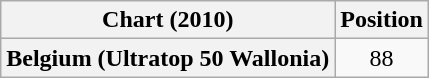<table class="wikitable plainrowheaders" style="text-align:center">
<tr>
<th scope="col">Chart (2010)</th>
<th scope="col">Position</th>
</tr>
<tr>
<th scope="row">Belgium (Ultratop 50 Wallonia)</th>
<td>88</td>
</tr>
</table>
